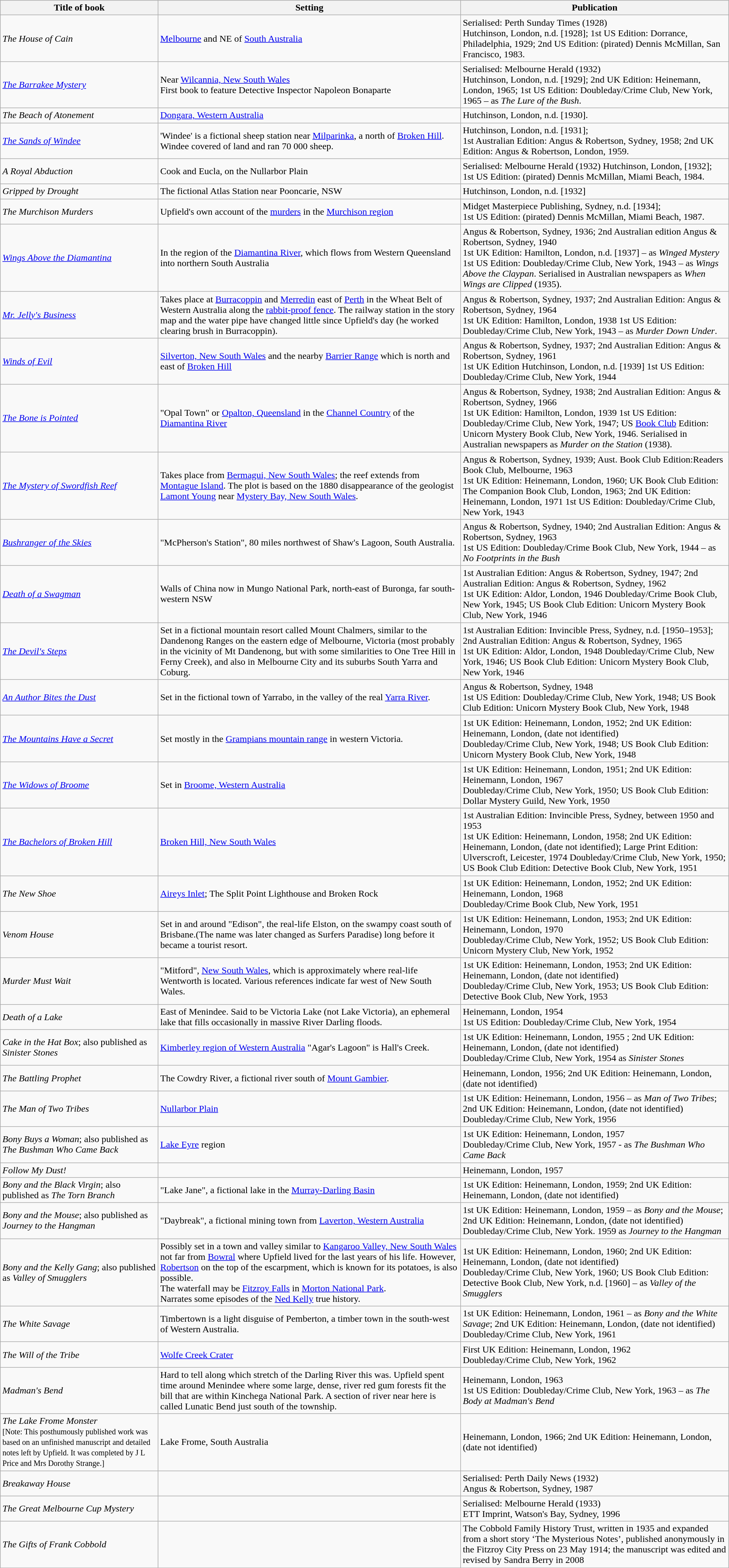<table class="wikitable" border="1">
<tr style="background:#efefef;">
<th>Title of book</th>
<th>Setting</th>
<th>Publication </th>
</tr>
<tr>
<td><em>The House of Cain</em></td>
<td><a href='#'>Melbourne</a> and NE of <a href='#'>South Australia</a></td>
<td>Serialised: Perth Sunday Times (1928)<br>Hutchinson, London, n.d. [1928];
1st US Edition: Dorrance, Philadelphia, 1929;
2nd US Edition: (pirated) Dennis McMillan, San Francisco, 1983.</td>
</tr>
<tr>
<td><em><a href='#'>The Barrakee Mystery</a></em></td>
<td>Near <a href='#'>Wilcannia, New South Wales</a><br>First book to feature Detective Inspector Napoleon Bonaparte</td>
<td>Serialised: Melbourne Herald (1932)<br>Hutchinson, London, n.d. [1929];
2nd UK Edition: Heinemann, London, 1965;
1st US Edition: Doubleday/Crime Club, New York, 1965 – as <em>The Lure of the Bush</em>.</td>
</tr>
<tr>
<td><em>The Beach of Atonement</em></td>
<td><a href='#'>Dongara, Western Australia</a></td>
<td>Hutchinson, London, n.d. [1930].</td>
</tr>
<tr>
<td><em><a href='#'>The Sands of Windee</a></em></td>
<td>'Windee' is a fictional sheep station near <a href='#'>Milparinka</a>, a  north of <a href='#'>Broken Hill</a>. Windee covered  of land and ran 70 000 sheep.</td>
<td>Hutchinson, London, n.d. [1931];<br>1st Australian Edition: Angus & Robertson, Sydney, 1958;
2nd UK Edition: Angus & Robertson, London, 1959.</td>
</tr>
<tr>
<td><em>A Royal Abduction</em></td>
<td>Cook and Eucla, on the Nullarbor Plain</td>
<td>Serialised: Melbourne Herald (1932) Hutchinson, London, [1932];<br>1st US Edition: (pirated) Dennis McMillan, Miami Beach, 1984.</td>
</tr>
<tr>
<td><em>Gripped by Drought</em></td>
<td>The fictional Atlas Station near Pooncarie, NSW</td>
<td>Hutchinson, London, n.d. [1932]</td>
</tr>
<tr>
<td><em>The Murchison Murders</em></td>
<td>Upfield's own account of the <a href='#'>murders</a> in the <a href='#'>Murchison region</a></td>
<td>Midget Masterpiece Publishing, Sydney, n.d. [1934];<br>1st US Edition: (pirated) Dennis McMillan, Miami Beach, 1987.</td>
</tr>
<tr>
<td><em><a href='#'>Wings Above the Diamantina</a></em></td>
<td>In the region of the <a href='#'>Diamantina River</a>, which flows from Western Queensland into northern South Australia</td>
<td>Angus & Robertson, Sydney, 1936; 2nd Australian edition Angus & Robertson, Sydney, 1940<br>1st UK Edition: Hamilton, London, n.d. [1937] – as <em>Winged Mystery</em>
1st US Edition: Doubleday/Crime Club, New York, 1943 – as <em>Wings Above the Claypan</em>. Serialised in Australian newspapers as <em>When Wings are Clipped</em> (1935).</td>
</tr>
<tr>
<td><em><a href='#'>Mr. Jelly's Business</a></em></td>
<td>Takes place at <a href='#'>Burracoppin</a> and <a href='#'>Merredin</a> east of <a href='#'>Perth</a> in the Wheat Belt of Western Australia along the <a href='#'>rabbit-proof fence</a>. The railway station in the story map and the water pipe have changed little since Upfield's day (he worked clearing brush in Burracoppin).</td>
<td>Angus & Robertson, Sydney, 1937; 2nd Australian Edition: Angus & Robertson, Sydney, 1964<br>1st UK Edition: Hamilton, London, 1938
1st US Edition: Doubleday/Crime Club, New York, 1943 – as <em>Murder Down Under</em>.</td>
</tr>
<tr>
<td><em><a href='#'>Winds of Evil</a></em></td>
<td><a href='#'>Silverton, New South Wales</a> and the nearby <a href='#'>Barrier Range</a> which is north and east of <a href='#'>Broken Hill</a></td>
<td>Angus & Robertson, Sydney, 1937; 2nd Australian Edition: Angus & Robertson, Sydney, 1961<br>1st UK Edition Hutchinson, London, n.d. [1939]
1st US Edition: Doubleday/Crime Club, New York, 1944</td>
</tr>
<tr>
<td><em><a href='#'>The Bone is Pointed</a></em></td>
<td>"Opal Town" or <a href='#'>Opalton, Queensland</a> in the <a href='#'>Channel Country</a> of the <a href='#'>Diamantina River</a></td>
<td>Angus & Robertson, Sydney, 1938; 2nd Australian Edition: Angus & Robertson, Sydney, 1966<br>1st UK Edition: Hamilton, London, 1939
1st US Edition: Doubleday/Crime Club, New York, 1947; US <a href='#'>Book Club</a> Edition: Unicorn Mystery Book Club, New York, 1946. Serialised in Australian newspapers as <em>Murder on the Station</em> (1938).</td>
</tr>
<tr>
<td><em><a href='#'>The Mystery of Swordfish Reef</a></em></td>
<td>Takes place from <a href='#'>Bermagui, New South Wales</a>; the reef extends from <a href='#'>Montague Island</a>. The plot is based on the 1880 disappearance of the geologist <a href='#'>Lamont Young</a> near <a href='#'>Mystery Bay, New South Wales</a>.</td>
<td>Angus & Robertson, Sydney, 1939; Aust. Book Club Edition:Readers Book Club, Melbourne, 1963<br>1st UK Edition: Heinemann, London, 1960; UK Book Club Edition: The Companion Book Club, London, 1963; 2nd UK Edition: Heinemann, London, 1971
1st US Edition: Doubleday/Crime Club, New York, 1943</td>
</tr>
<tr>
<td><em><a href='#'>Bushranger of the Skies</a></em></td>
<td>"McPherson's Station", 80 miles northwest of Shaw's Lagoon, South Australia.</td>
<td>Angus & Robertson, Sydney, 1940; 2nd Australian Edition: Angus & Robertson, Sydney, 1963<br>1st US Edition: Doubleday/Crime Book Club, New York, 1944 – as <em>No Footprints in the Bush</em></td>
</tr>
<tr>
<td><em><a href='#'>Death of a Swagman</a></em></td>
<td>Walls of China now in Mungo National Park, north-east of Buronga, far south-western NSW</td>
<td>1st Australian Edition: Angus & Robertson, Sydney, 1947; 2nd Australian Edition: Angus & Robertson, Sydney, 1962<br>1st UK Edition: Aldor, London, 1946
Doubleday/Crime Book Club, New York, 1945; US Book Club Edition: Unicorn Mystery Book Club, New York, 1946</td>
</tr>
<tr>
<td><em><a href='#'>The Devil's Steps</a></em></td>
<td>Set in a fictional mountain resort called Mount Chalmers, similar to the Dandenong Ranges on the eastern edge of Melbourne, Victoria (most probably in the vicinity of Mt Dandenong, but with some similarities to One Tree Hill in Ferny Creek), and also in Melbourne City and its suburbs South Yarra and Coburg.</td>
<td>1st Australian Edition: Invincible Press, Sydney, n.d. [1950–1953]; 2nd Australian Edition: Angus & Robertson, Sydney, 1965<br>1st UK Edition: Aldor, London, 1948
Doubleday/Crime Club, New York, 1946; US Book Club Edition: Unicorn Mystery Book Club, New York, 1946</td>
</tr>
<tr>
<td><em><a href='#'>An Author Bites the Dust</a></em></td>
<td>Set in the fictional town of Yarrabo, in the valley of the real <a href='#'>Yarra River</a>.</td>
<td>Angus & Robertson, Sydney, 1948<br>1st US Edition: Doubleday/Crime Club, New York, 1948; US Book Club Edition: Unicorn Mystery Book Club, New York, 1948</td>
</tr>
<tr>
<td><em><a href='#'>The Mountains Have a Secret</a></em></td>
<td>Set mostly in the <a href='#'>Grampians mountain range</a> in western Victoria.</td>
<td>1st UK Edition: Heinemann, London, 1952; 2nd UK Edition: Heinemann, London, (date not identified)<br>Doubleday/Crime Club, New York, 1948; US Book Club Edition: Unicorn Mystery Book Club, New York, 1948</td>
</tr>
<tr>
<td><em><a href='#'>The Widows of Broome</a></em></td>
<td>Set in <a href='#'>Broome, Western Australia</a></td>
<td>1st UK Edition: Heinemann, London, 1951; 2nd UK Edition: Heinemann, London, 1967<br>Doubleday/Crime Club, New York, 1950; US Book Club Edition: Dollar Mystery Guild, New York, 1950</td>
</tr>
<tr>
<td><em><a href='#'>The Bachelors of Broken Hill</a></em></td>
<td><a href='#'>Broken Hill, New South Wales</a></td>
<td>1st Australian Edition: Invincible Press, Sydney, between 1950 and 1953<br>1st UK Edition: Heinemann, London, 1958; 2nd UK Edition: Heinemann, London, (date not identified); Large Print Edition: Ulverscroft, Leicester, 1974
Doubleday/Crime Club, New York, 1950; US Book Club Edition: Detective Book Club, New York, 1951</td>
</tr>
<tr>
<td><em>The New Shoe</em></td>
<td><a href='#'>Aireys Inlet</a>; The Split Point Lighthouse and Broken Rock</td>
<td>1st UK Edition: Heinemann, London, 1952; 2nd UK Edition: Heinemann, London, 1968<br>Doubleday/Crime Book Club, New York, 1951</td>
</tr>
<tr>
<td><em>Venom House</em></td>
<td>Set in and around "Edison", the real-life Elston, on the swampy coast south of Brisbane.(The name was later changed as Surfers Paradise) long before it became a tourist resort.</td>
<td>1st UK Edition: Heinemann, London, 1953; 2nd UK Edition: Heinemann, London, 1970<br>Doubleday/Crime Club, New York, 1952; US Book Club Edition: Unicorn Mystery Club, New York, 1952</td>
</tr>
<tr>
<td><em>Murder Must Wait</em></td>
<td>"Mitford", <a href='#'>New South Wales</a>, which is approximately where real-life Wentworth is located. Various references indicate far west of New South Wales.</td>
<td>1st UK Edition: Heinemann, London, 1953; 2nd UK Edition: Heinemann, London, (date not identified)<br>Doubleday/Crime Club, New York, 1953; US Book Club Edition: Detective Book Club, New York, 1953</td>
</tr>
<tr>
<td><em>Death of a Lake</em></td>
<td>East of Menindee. Said to be Victoria Lake (not Lake Victoria), an ephemeral lake that fills occasionally in massive River Darling floods.</td>
<td>Heinemann, London, 1954<br>1st US Edition: Doubleday/Crime Club, New York, 1954</td>
</tr>
<tr>
<td><em>Cake in the Hat Box</em>; also published as <em>Sinister Stones</em></td>
<td><a href='#'>Kimberley region of Western Australia</a> "Agar's Lagoon" is Hall's Creek.</td>
<td>1st UK Edition: Heinemann, London, 1955 ; 2nd UK Edition: Heinemann, London, (date not identified)<br>Doubleday/Crime Club, New York, 1954 as <em>Sinister Stones</em></td>
</tr>
<tr>
<td><em>The Battling Prophet</em></td>
<td>The Cowdry River, a fictional river south of <a href='#'>Mount Gambier</a>.</td>
<td>Heinemann, London, 1956; 2nd UK Edition: Heinemann, London, (date not identified)</td>
</tr>
<tr>
<td><em>The Man of Two Tribes</em></td>
<td><a href='#'>Nullarbor Plain</a></td>
<td>1st UK Edition: Heinemann, London, 1956 – as <em>Man of Two Tribes</em>; 2nd UK Edition: Heinemann, London, (date not identified)<br>Doubleday/Crime Club, New York, 1956</td>
</tr>
<tr>
<td><em>Bony Buys a Woman</em>; also published as <em>The Bushman Who Came Back</em></td>
<td><a href='#'>Lake Eyre</a> region</td>
<td>1st UK Edition: Heinemann, London, 1957<br>Doubleday/Crime Club, New York, 1957 - as <em>The Bushman Who Came Back</em></td>
</tr>
<tr>
<td><em>Follow My Dust!</em></td>
<td></td>
<td>Heinemann, London, 1957</td>
</tr>
<tr>
<td><em>Bony and the Black Virgin</em>; also published as <em>The Torn Branch</em></td>
<td>"Lake Jane", a fictional lake in the <a href='#'>Murray-Darling Basin</a></td>
<td>1st UK Edition: Heinemann, London, 1959; 2nd UK Edition: Heinemann, London, (date not identified)</td>
</tr>
<tr>
<td><em>Bony and the Mouse</em>; also published as <em>Journey to the Hangman</em></td>
<td>"Daybreak", a fictional mining town  from <a href='#'>Laverton, Western Australia</a></td>
<td>1st UK Edition: Heinemann, London, 1959 – as <em>Bony and the Mouse</em>; 2nd UK Edition: Heinemann, London, (date not identified)<br>Doubleday/Crime Club, New York. 1959 as <em>Journey to the Hangman</em></td>
</tr>
<tr>
<td><em>Bony and the Kelly Gang</em>; also published as <em>Valley of Smugglers</em></td>
<td>Possibly set in a town and valley similar to <a href='#'>Kangaroo Valley, New South Wales</a> not far from <a href='#'>Bowral</a> where Upfield lived for the last years of his life. However, <a href='#'>Robertson</a> on the top of the escarpment, which is known for its potatoes, is also possible.<br>The waterfall may be <a href='#'>Fitzroy Falls</a> in <a href='#'>Morton National Park</a>.<br>Narrates some episodes of the <a href='#'>Ned Kelly</a> true history.</td>
<td>1st UK Edition: Heinemann, London, 1960; 2nd UK Edition: Heinemann, London, (date not identified)<br>Doubleday/Crime Club, New York, 1960; US Book Club Edition: Detective Book Club, New York, n.d. [1960] – as <em>Valley of the Smugglers</em></td>
</tr>
<tr>
<td><em>The White Savage</em></td>
<td>Timbertown is a light disguise of Pemberton, a timber town in the south-west of Western Australia.</td>
<td>1st UK Edition: Heinemann, London, 1961 – as <em>Bony and the White Savage</em>; 2nd UK Edition: Heinemann, London, (date not identified)<br>Doubleday/Crime Club, New York, 1961</td>
</tr>
<tr>
<td><em>The Will of the Tribe</em></td>
<td><a href='#'>Wolfe Creek Crater</a></td>
<td>First UK Edition: Heinemann, London, 1962<br>Doubleday/Crime Club, New York, 1962</td>
</tr>
<tr>
<td><em>Madman's Bend</em></td>
<td>Hard to tell along which stretch of the Darling River this was. Upfield spent time around Menindee where some large, dense, river red gum forests fit the bill that are within Kinchega National Park. A section of river near here is called Lunatic Bend just south of the township.</td>
<td>Heinemann, London, 1963<br>1st US Edition: Doubleday/Crime Club, New York, 1963 – as <em>The Body at Madman's Bend</em></td>
</tr>
<tr>
<td><em>The Lake Frome Monster</em><br><small>[Note: This posthumously published work was based on an unfinished manuscript and detailed notes left by Upfield. It was completed by J L Price and Mrs Dorothy Strange.]</small></td>
<td>Lake Frome, South Australia</td>
<td>Heinemann, London, 1966; 2nd UK Edition: Heinemann, London, (date not identified)</td>
</tr>
<tr>
<td><em>Breakaway House</em></td>
<td></td>
<td>Serialised: Perth Daily News (1932)<br>Angus & Robertson, Sydney, 1987</td>
</tr>
<tr>
<td><em>The Great Melbourne Cup Mystery</em></td>
<td></td>
<td>Serialised: Melbourne Herald (1933)<br>ETT Imprint, Watson's Bay, Sydney, 1996</td>
</tr>
<tr>
<td><em>The Gifts of Frank Cobbold</em></td>
<td></td>
<td>The Cobbold Family History Trust, written in 1935 and expanded from a short story ‘The Mysterious Notes’, published anonymously in the Fitzroy City Press on 23 May 1914; the manuscript was edited and revised by Sandra Berry in 2008</td>
</tr>
</table>
